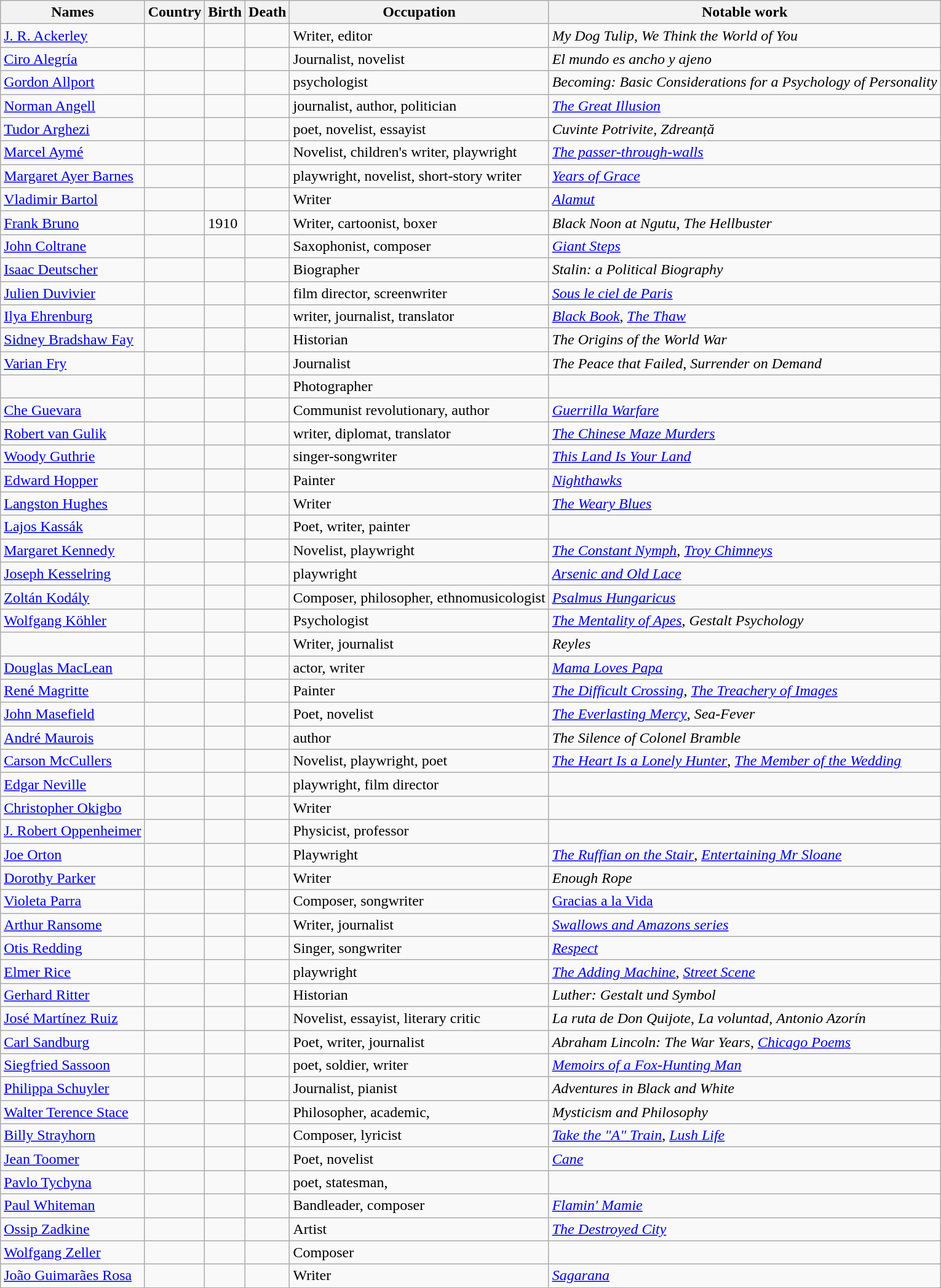<table class="wikitable sortable" border="1" style="border-spacing:0 style="width:100%">
<tr>
<th>Names</th>
<th>Country</th>
<th>Birth</th>
<th>Death</th>
<th>Occupation</th>
<th>Notable work</th>
</tr>
<tr>
<td><a href='#'>J. R. Ackerley</a></td>
<td></td>
<td></td>
<td></td>
<td>Writer, editor</td>
<td><em>My Dog Tulip</em>, <em>We Think the World of You</em></td>
</tr>
<tr>
<td><a href='#'>Ciro Alegría</a></td>
<td></td>
<td></td>
<td></td>
<td>Journalist, novelist</td>
<td><em>El mundo es ancho y ajeno</em></td>
</tr>
<tr>
<td><a href='#'>Gordon Allport</a></td>
<td></td>
<td></td>
<td></td>
<td>psychologist</td>
<td><em>Becoming: Basic Considerations for a Psychology of Personality</em></td>
</tr>
<tr>
<td><a href='#'>Norman Angell</a></td>
<td></td>
<td></td>
<td></td>
<td>journalist, author, politician</td>
<td><em><a href='#'>The Great Illusion</a></em></td>
</tr>
<tr>
<td><a href='#'>Tudor Arghezi</a></td>
<td></td>
<td></td>
<td></td>
<td>poet, novelist, essayist</td>
<td><em>Cuvinte Potrivite</em>, <em>Zdreanță</em></td>
</tr>
<tr>
<td><a href='#'>Marcel Aymé</a></td>
<td></td>
<td></td>
<td></td>
<td>Novelist, children's writer, playwright</td>
<td><em><a href='#'>The passer-through-walls</a></em></td>
</tr>
<tr>
<td><a href='#'>Margaret Ayer Barnes</a></td>
<td></td>
<td></td>
<td></td>
<td>playwright, novelist, short-story writer</td>
<td><em><a href='#'>Years of Grace</a></em></td>
</tr>
<tr>
<td><a href='#'>Vladimir Bartol</a></td>
<td></td>
<td></td>
<td></td>
<td>Writer</td>
<td><em><a href='#'>Alamut</a></em></td>
</tr>
<tr>
<td><a href='#'>Frank Bruno</a></td>
<td></td>
<td>1910</td>
<td></td>
<td>Writer, cartoonist, boxer</td>
<td><em>Black Noon at Ngutu</em>, <em>The Hellbuster</em></td>
</tr>
<tr>
<td><a href='#'>John Coltrane</a></td>
<td></td>
<td></td>
<td></td>
<td>Saxophonist, composer</td>
<td><em><a href='#'>Giant Steps</a></em></td>
</tr>
<tr>
<td><a href='#'>Isaac Deutscher</a></td>
<td></td>
<td></td>
<td></td>
<td>Biographer</td>
<td><em>Stalin: a Political Biography</em></td>
</tr>
<tr>
<td><a href='#'>Julien Duvivier</a></td>
<td></td>
<td></td>
<td></td>
<td>film director, screenwriter</td>
<td><em><a href='#'>Sous le ciel de Paris</a></em></td>
</tr>
<tr>
<td><a href='#'>Ilya Ehrenburg</a></td>
<td></td>
<td></td>
<td></td>
<td>writer, journalist, translator</td>
<td><em><a href='#'>Black Book</a></em>, <em><a href='#'>The Thaw</a></em></td>
</tr>
<tr>
<td><a href='#'>Sidney Bradshaw Fay</a></td>
<td></td>
<td></td>
<td></td>
<td>Historian</td>
<td><em>The Origins of the World War</em></td>
</tr>
<tr>
<td><a href='#'>Varian Fry</a></td>
<td></td>
<td></td>
<td></td>
<td>Journalist</td>
<td><em>The Peace that Failed</em>, <em>Surrender on Demand</em></td>
</tr>
<tr>
<td></td>
<td></td>
<td></td>
<td></td>
<td>Photographer</td>
<td></td>
</tr>
<tr>
<td><a href='#'>Che Guevara</a></td>
<td></td>
<td></td>
<td></td>
<td>Communist revolutionary, author</td>
<td><em><a href='#'>Guerrilla Warfare</a></em></td>
</tr>
<tr>
<td><a href='#'>Robert van Gulik</a></td>
<td></td>
<td></td>
<td></td>
<td>writer, diplomat, translator</td>
<td><em><a href='#'>The Chinese Maze Murders</a></em></td>
</tr>
<tr>
<td><a href='#'>Woody Guthrie</a></td>
<td></td>
<td></td>
<td></td>
<td>singer-songwriter</td>
<td><em><a href='#'>This Land Is Your Land</a></em></td>
</tr>
<tr>
<td><a href='#'>Edward Hopper</a></td>
<td></td>
<td></td>
<td></td>
<td>Painter</td>
<td><em><a href='#'>Nighthawks</a></em></td>
</tr>
<tr>
<td><a href='#'>Langston Hughes</a></td>
<td></td>
<td></td>
<td></td>
<td>Writer</td>
<td><em><a href='#'>The Weary Blues</a></em></td>
</tr>
<tr>
<td><a href='#'>Lajos Kassák</a></td>
<td></td>
<td></td>
<td></td>
<td>Poet, writer, painter</td>
<td></td>
</tr>
<tr>
<td><a href='#'>Margaret Kennedy</a></td>
<td></td>
<td></td>
<td></td>
<td>Novelist, playwright</td>
<td><em><a href='#'>The Constant Nymph</a></em>, <em><a href='#'>Troy Chimneys</a></em></td>
</tr>
<tr>
<td><a href='#'>Joseph Kesselring</a></td>
<td></td>
<td></td>
<td></td>
<td>playwright</td>
<td><em><a href='#'>Arsenic and Old Lace</a></em></td>
</tr>
<tr>
<td><a href='#'>Zoltán Kodály</a></td>
<td></td>
<td></td>
<td></td>
<td>Composer, philosopher, ethnomusicologist</td>
<td><em><a href='#'>Psalmus Hungaricus</a></em></td>
</tr>
<tr>
<td><a href='#'>Wolfgang Köhler</a></td>
<td></td>
<td></td>
<td></td>
<td>Psychologist</td>
<td><em><a href='#'>The Mentality of Apes</a></em>, <em>Gestalt Psychology</em></td>
</tr>
<tr>
<td></td>
<td></td>
<td></td>
<td></td>
<td>Writer, journalist</td>
<td><em>Reyles</em></td>
</tr>
<tr>
<td><a href='#'>Douglas MacLean</a></td>
<td></td>
<td></td>
<td></td>
<td>actor, writer</td>
<td><em><a href='#'>Mama Loves Papa</a></em></td>
</tr>
<tr>
<td><a href='#'>René Magritte</a></td>
<td></td>
<td></td>
<td></td>
<td>Painter</td>
<td><em><a href='#'>The Difficult Crossing</a></em>, <em><a href='#'>The Treachery of Images</a></em></td>
</tr>
<tr>
<td><a href='#'>John Masefield</a></td>
<td></td>
<td></td>
<td></td>
<td>Poet, novelist</td>
<td><em><a href='#'>The Everlasting Mercy</a></em>, <em>Sea-Fever</em></td>
</tr>
<tr>
<td><a href='#'>André Maurois</a></td>
<td></td>
<td></td>
<td></td>
<td>author</td>
<td><em>The Silence of Colonel Bramble</em></td>
</tr>
<tr>
<td><a href='#'>Carson McCullers</a></td>
<td></td>
<td></td>
<td></td>
<td>Novelist, playwright, poet</td>
<td><em><a href='#'>The Heart Is a Lonely Hunter</a></em>, <em><a href='#'>The Member of the Wedding</a></em></td>
</tr>
<tr>
<td><a href='#'>Edgar Neville</a></td>
<td></td>
<td></td>
<td></td>
<td>playwright, film director</td>
<td></td>
</tr>
<tr>
<td><a href='#'>Christopher Okigbo</a></td>
<td></td>
<td></td>
<td></td>
<td>Writer</td>
<td></td>
</tr>
<tr>
<td><a href='#'>J. Robert Oppenheimer</a></td>
<td></td>
<td></td>
<td></td>
<td>Physicist, professor</td>
<td></td>
</tr>
<tr>
<td><a href='#'>Joe Orton</a></td>
<td></td>
<td></td>
<td></td>
<td>Playwright</td>
<td><em><a href='#'>The Ruffian on the Stair</a></em>, <em><a href='#'>Entertaining Mr Sloane</a></em></td>
</tr>
<tr>
<td><a href='#'>Dorothy Parker</a></td>
<td></td>
<td></td>
<td></td>
<td>Writer</td>
<td><em>Enough Rope</em></td>
</tr>
<tr>
<td><a href='#'>Violeta Parra</a></td>
<td></td>
<td></td>
<td></td>
<td>Composer, songwriter</td>
<td><a href='#'>Gracias a la Vida</a></td>
</tr>
<tr>
<td><a href='#'>Arthur Ransome</a></td>
<td></td>
<td></td>
<td></td>
<td>Writer, journalist</td>
<td><em><a href='#'>Swallows and Amazons series</a></em></td>
</tr>
<tr>
<td><a href='#'>Otis Redding</a></td>
<td></td>
<td></td>
<td></td>
<td>Singer, songwriter</td>
<td><em><a href='#'>Respect</a></em></td>
</tr>
<tr>
<td><a href='#'>Elmer Rice</a></td>
<td></td>
<td></td>
<td></td>
<td>playwright</td>
<td><em><a href='#'>The Adding Machine</a></em>, <em><a href='#'>Street Scene</a></em></td>
</tr>
<tr>
<td><a href='#'>Gerhard Ritter</a></td>
<td></td>
<td></td>
<td></td>
<td>Historian</td>
<td><em>Luther: Gestalt und Symbol</em></td>
</tr>
<tr>
<td><a href='#'>José Martínez Ruiz</a></td>
<td></td>
<td></td>
<td></td>
<td>Novelist, essayist, literary critic</td>
<td><em>La ruta de Don Quijote</em>, <em>La voluntad</em>, <em>Antonio Azorín</em></td>
</tr>
<tr>
<td><a href='#'>Carl Sandburg</a></td>
<td></td>
<td></td>
<td></td>
<td>Poet, writer, journalist</td>
<td><em>Abraham Lincoln: The War Years</em>, <em><a href='#'>Chicago Poems</a></em></td>
</tr>
<tr>
<td><a href='#'>Siegfried Sassoon</a></td>
<td></td>
<td></td>
<td></td>
<td>poet, soldier, writer</td>
<td><em><a href='#'>Memoirs of a Fox-Hunting Man</a></em></td>
</tr>
<tr>
<td><a href='#'>Philippa Schuyler</a></td>
<td></td>
<td></td>
<td></td>
<td>Journalist, pianist</td>
<td><em>Adventures in Black and White</em></td>
</tr>
<tr>
<td><a href='#'>Walter Terence Stace</a></td>
<td></td>
<td></td>
<td></td>
<td>Philosopher, academic,</td>
<td><em>Mysticism and Philosophy</em></td>
</tr>
<tr>
<td><a href='#'>Billy Strayhorn</a></td>
<td></td>
<td></td>
<td></td>
<td>Composer, lyricist</td>
<td><em><a href='#'>Take the "A" Train</a></em>, <em><a href='#'>Lush Life</a></em></td>
</tr>
<tr>
<td><a href='#'>Jean Toomer</a></td>
<td></td>
<td></td>
<td></td>
<td>Poet, novelist</td>
<td><em><a href='#'>Cane</a></em></td>
</tr>
<tr>
<td><a href='#'>Pavlo Tychyna</a></td>
<td></td>
<td></td>
<td></td>
<td>poet, statesman,</td>
<td></td>
</tr>
<tr>
<td><a href='#'>Paul Whiteman</a></td>
<td></td>
<td></td>
<td></td>
<td>Bandleader, composer</td>
<td><em><a href='#'>Flamin' Mamie</a></em></td>
</tr>
<tr>
<td><a href='#'>Ossip Zadkine</a></td>
<td></td>
<td></td>
<td></td>
<td>Artist</td>
<td><em><a href='#'>The Destroyed City</a></em></td>
</tr>
<tr>
<td><a href='#'>Wolfgang Zeller</a></td>
<td></td>
<td></td>
<td></td>
<td>Composer</td>
<td></td>
</tr>
<tr>
<td><a href='#'>João Guimarães Rosa</a></td>
<td></td>
<td></td>
<td></td>
<td>Writer</td>
<td><em><a href='#'>Sagarana</a></em></td>
</tr>
</table>
